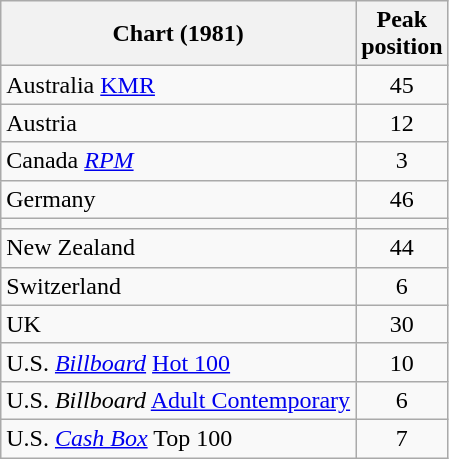<table class="wikitable sortable">
<tr>
<th align="left">Chart (1981)</th>
<th align="left">Peak<br>position</th>
</tr>
<tr>
<td align="left">Australia <a href='#'>KMR</a></td>
<td style="text-align:center;">45</td>
</tr>
<tr>
<td align="left">Austria</td>
<td style="text-align:center;">12</td>
</tr>
<tr>
<td align="left">Canada <a href='#'><em>RPM</em></a></td>
<td style="text-align:center;">3</td>
</tr>
<tr>
<td align="left">Germany</td>
<td style="text-align:center;">46</td>
</tr>
<tr>
<td></td>
</tr>
<tr>
<td align="left">New Zealand</td>
<td style="text-align:center;">44</td>
</tr>
<tr>
<td align="left">Switzerland</td>
<td style="text-align:center;">6</td>
</tr>
<tr>
<td align="left">UK</td>
<td style="text-align:center;">30</td>
</tr>
<tr>
<td align="left">U.S. <em><a href='#'>Billboard</a></em> <a href='#'>Hot 100</a></td>
<td style="text-align:center;">10</td>
</tr>
<tr>
<td align="left">U.S. <em>Billboard</em> <a href='#'>Adult Contemporary</a></td>
<td style="text-align:center;">6</td>
</tr>
<tr>
<td>U.S. <a href='#'><em>Cash Box</em></a> Top 100</td>
<td style="text-align:center;">7</td>
</tr>
</table>
